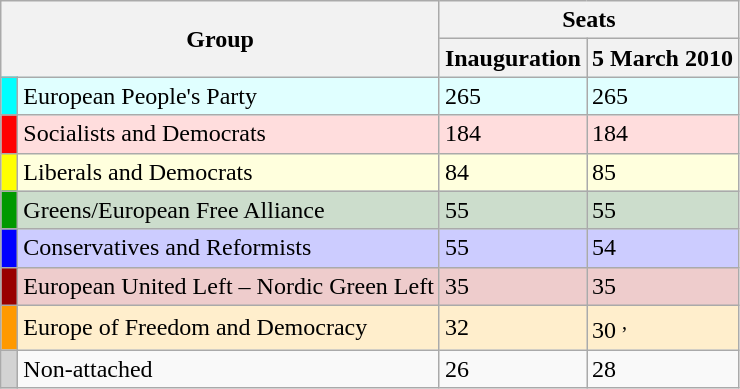<table class="wikitable">
<tr>
<th rowspan=2 colspan=2>Group</th>
<th colspan=2>Seats</th>
</tr>
<tr>
<th>Inauguration</th>
<th>5 March 2010</th>
</tr>
<tr bgcolor=lightcyan>
<td bgcolor=cyan> </td>
<td>European People's Party</td>
<td>265</td>
<td>265</td>
</tr>
<tr bgcolor=#FFDDDD>
<td bgcolor=#FF0000> </td>
<td>Socialists and Democrats</td>
<td>184</td>
<td>184</td>
</tr>
<tr bgcolor=#FFFFDD>
<td bgcolor=#FFFF00> </td>
<td>Liberals and Democrats</td>
<td>84</td>
<td>85 </td>
</tr>
<tr bgcolor=#CCDDCC>
<td bgcolor=#009900> </td>
<td>Greens/European Free Alliance</td>
<td>55</td>
<td>55</td>
</tr>
<tr bgcolor=#CCCCFF>
<td bgcolor=#0000FF> </td>
<td>Conservatives and Reformists</td>
<td>55</td>
<td>54 </td>
</tr>
<tr bgcolor=#EECCCC>
<td bgcolor=#990000> </td>
<td>European United Left – Nordic Green Left</td>
<td>35</td>
<td>35</td>
</tr>
<tr bgcolor=#FFEECC>
<td bgcolor=#FF9900> </td>
<td>Europe of Freedom and Democracy</td>
<td>32</td>
<td>30 <sup>,</sup></td>
</tr>
<tr>
<td bgcolor=lightgrey> </td>
<td>Non-attached</td>
<td>26</td>
<td>28</td>
</tr>
</table>
